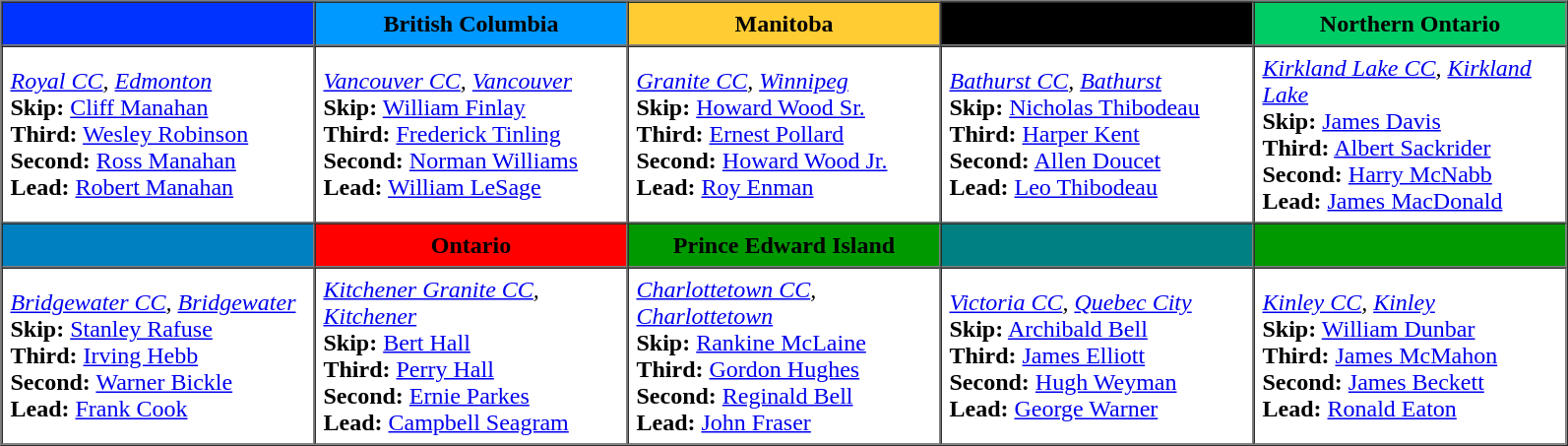<table - border=1 cellpadding=5 cellspacing=0>
<tr>
<th bgcolor=#0033FF width=200></th>
<th style="background:#09f; width:200px;">British Columbia</th>
<th style="background:#FFCC33; width:200px;">Manitoba</th>
<th bgcolor=#000000 width=200></th>
<th style="background:#0c6; width:200px;">Northern Ontario</th>
</tr>
<tr>
<td><em><a href='#'>Royal CC</a>, <a href='#'>Edmonton</a></em><br><strong>Skip:</strong> <a href='#'>Cliff Manahan</a><br>
<strong>Third:</strong> <a href='#'>Wesley Robinson</a><br>
<strong>Second:</strong> <a href='#'>Ross Manahan</a><br>
<strong>Lead:</strong> <a href='#'>Robert Manahan</a></td>
<td><em><a href='#'>Vancouver CC</a>, <a href='#'>Vancouver</a></em><br><strong>Skip:</strong> <a href='#'>William Finlay</a><br>
<strong>Third:</strong> <a href='#'>Frederick Tinling</a><br>
<strong>Second:</strong> <a href='#'>Norman Williams</a><br>
<strong>Lead:</strong> <a href='#'>William LeSage</a></td>
<td><em><a href='#'>Granite CC</a>, <a href='#'>Winnipeg</a></em><br><strong>Skip:</strong> <a href='#'>Howard Wood Sr.</a><br>
<strong>Third:</strong> <a href='#'>Ernest Pollard</a><br>
<strong>Second:</strong> <a href='#'>Howard Wood Jr.</a><br>
<strong>Lead:</strong> <a href='#'>Roy Enman</a></td>
<td><em><a href='#'>Bathurst CC</a>, <a href='#'>Bathurst</a></em><br><strong>Skip:</strong> <a href='#'>Nicholas Thibodeau</a><br>
<strong>Third:</strong> <a href='#'>Harper Kent</a><br>
<strong>Second:</strong> <a href='#'>Allen Doucet</a><br>
<strong>Lead:</strong> <a href='#'>Leo Thibodeau</a></td>
<td><em><a href='#'>Kirkland Lake CC</a>, <a href='#'>Kirkland Lake</a></em><br><strong>Skip:</strong> <a href='#'>James Davis</a><br>
<strong>Third:</strong> <a href='#'>Albert Sackrider</a><br>
<strong>Second:</strong> <a href='#'>Harry McNabb</a><br>
<strong>Lead:</strong> <a href='#'>James MacDonald</a></td>
</tr>
<tr border=1 cellpadding=5 cellspacing=0>
<th bgcolor=#0080C0 width=200></th>
<th bgcolor=#FF0000 width=200>Ontario</th>
<th style="background:#090; width:200px;">Prince Edward Island</th>
<th style="background:#008080; width:200px;"></th>
<th bgcolor=#009900 width=200></th>
</tr>
<tr>
<td><em><a href='#'>Bridgewater CC</a>, <a href='#'>Bridgewater</a></em><br><strong>Skip:</strong> <a href='#'>Stanley Rafuse</a><br>
<strong>Third:</strong> <a href='#'>Irving Hebb</a><br>
<strong>Second:</strong> <a href='#'>Warner Bickle</a><br>
<strong>Lead:</strong> <a href='#'>Frank Cook</a></td>
<td><em><a href='#'>Kitchener Granite CC</a>, <a href='#'>Kitchener</a></em><br><strong>Skip:</strong> <a href='#'>Bert Hall</a><br>
<strong>Third:</strong> <a href='#'>Perry Hall</a><br>
<strong>Second:</strong> <a href='#'>Ernie Parkes</a><br>
<strong>Lead:</strong> <a href='#'>Campbell Seagram</a></td>
<td><em><a href='#'>Charlottetown CC</a>, <a href='#'>Charlottetown</a></em><br><strong>Skip:</strong> <a href='#'>Rankine McLaine</a><br>
<strong>Third:</strong> <a href='#'>Gordon Hughes</a><br>
<strong>Second:</strong> <a href='#'>Reginald Bell</a><br>
<strong>Lead:</strong> <a href='#'>John Fraser</a></td>
<td><em><a href='#'>Victoria CC</a>, <a href='#'>Quebec City</a></em><br><strong>Skip:</strong> <a href='#'>Archibald Bell</a><br>
<strong>Third:</strong> <a href='#'>James Elliott</a><br>
<strong>Second:</strong> <a href='#'>Hugh Weyman</a><br>
<strong>Lead:</strong> <a href='#'>George Warner</a></td>
<td><em><a href='#'>Kinley CC</a>, <a href='#'>Kinley</a></em><br><strong>Skip:</strong> <a href='#'>William Dunbar</a><br>
<strong>Third:</strong> <a href='#'>James McMahon</a><br>
<strong>Second:</strong> <a href='#'>James Beckett</a><br>
<strong>Lead:</strong> <a href='#'>Ronald Eaton</a></td>
</tr>
</table>
